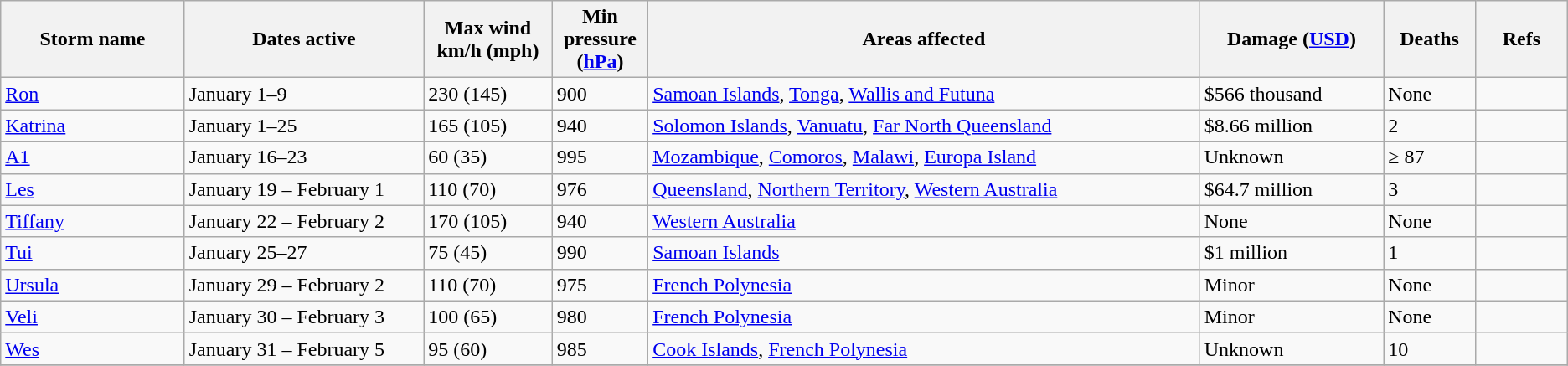<table class="wikitable sortable">
<tr>
<th width="10%"><strong>Storm name</strong></th>
<th width="13%"><strong>Dates active</strong></th>
<th width="7%"><strong>Max wind km/h (mph)</strong></th>
<th width="5%"><strong>Min pressure (<a href='#'>hPa</a>)</strong></th>
<th width="30%" class="unsortable"><strong>Areas affected</strong></th>
<th width="10%"><strong>Damage (<a href='#'>USD</a>)</strong></th>
<th width="5%"><strong>Deaths</strong></th>
<th width="5%" class="unsortable"><strong>Refs</strong></th>
</tr>
<tr>
<td><a href='#'>Ron</a></td>
<td>January 1–9</td>
<td>230 (145)</td>
<td>900</td>
<td><a href='#'>Samoan Islands</a>, <a href='#'>Tonga</a>, <a href='#'>Wallis and Futuna</a></td>
<td>$566 thousand</td>
<td>None</td>
<td></td>
</tr>
<tr>
<td><a href='#'>Katrina</a></td>
<td>January 1–25</td>
<td>165 (105)</td>
<td>940</td>
<td><a href='#'>Solomon Islands</a>, <a href='#'>Vanuatu</a>, <a href='#'>Far North Queensland</a></td>
<td>$8.66 million</td>
<td>2</td>
<td></td>
</tr>
<tr>
<td><a href='#'>A1</a></td>
<td>January 16–23</td>
<td>60 (35)</td>
<td>995</td>
<td><a href='#'>Mozambique</a>, <a href='#'>Comoros</a>, <a href='#'>Malawi</a>, <a href='#'>Europa Island</a></td>
<td>Unknown</td>
<td>≥ 87</td>
<td></td>
</tr>
<tr>
<td><a href='#'>Les</a></td>
<td>January 19 – February 1</td>
<td>110 (70)</td>
<td>976</td>
<td><a href='#'>Queensland</a>, <a href='#'>Northern Territory</a>, <a href='#'>Western Australia</a></td>
<td>$64.7 million</td>
<td>3</td>
<td></td>
</tr>
<tr>
<td><a href='#'>Tiffany</a></td>
<td>January 22 – February 2</td>
<td>170 (105)</td>
<td>940</td>
<td><a href='#'>Western Australia</a></td>
<td>None</td>
<td>None</td>
<td></td>
</tr>
<tr>
<td><a href='#'>Tui</a></td>
<td>January 25–27</td>
<td>75 (45)</td>
<td>990</td>
<td><a href='#'>Samoan Islands</a></td>
<td>$1 million</td>
<td>1</td>
<td></td>
</tr>
<tr>
<td><a href='#'>Ursula</a></td>
<td>January 29 – February 2</td>
<td>110 (70)</td>
<td>975</td>
<td><a href='#'>French Polynesia</a></td>
<td>Minor</td>
<td>None</td>
<td></td>
</tr>
<tr>
<td><a href='#'>Veli</a></td>
<td>January 30 – February 3</td>
<td>100 (65)</td>
<td>980</td>
<td><a href='#'>French Polynesia</a></td>
<td>Minor</td>
<td>None</td>
<td></td>
</tr>
<tr>
<td><a href='#'>Wes</a></td>
<td>January 31 – February 5</td>
<td>95 (60)</td>
<td>985</td>
<td><a href='#'>Cook Islands</a>, <a href='#'>French Polynesia</a></td>
<td>Unknown</td>
<td>10</td>
<td></td>
</tr>
<tr>
</tr>
</table>
